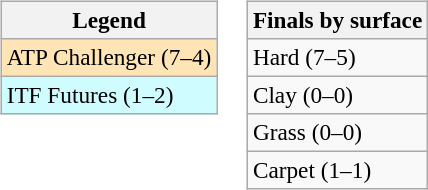<table>
<tr valign=top>
<td><br><table class=wikitable style=font-size:97%>
<tr>
<th>Legend</th>
</tr>
<tr bgcolor=moccasin>
<td>ATP Challenger (7–4)</td>
</tr>
<tr bgcolor=cffcff>
<td>ITF Futures (1–2)</td>
</tr>
</table>
</td>
<td><br><table class=wikitable style=font-size:97%>
<tr>
<th>Finals by surface</th>
</tr>
<tr>
<td>Hard (7–5)</td>
</tr>
<tr>
<td>Clay (0–0)</td>
</tr>
<tr>
<td>Grass (0–0)</td>
</tr>
<tr>
<td>Carpet (1–1)</td>
</tr>
</table>
</td>
</tr>
</table>
